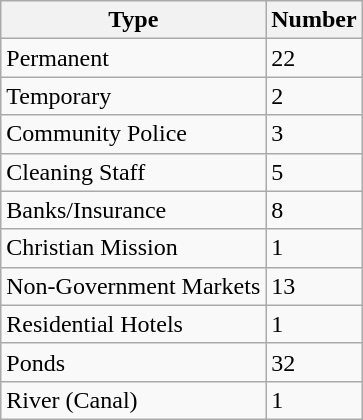<table class="wikitable">
<tr>
<th>Type</th>
<th>Number</th>
</tr>
<tr>
<td>Permanent</td>
<td>22</td>
</tr>
<tr>
<td>Temporary</td>
<td>2</td>
</tr>
<tr>
<td>Community Police</td>
<td>3</td>
</tr>
<tr>
<td>Cleaning Staff</td>
<td>5</td>
</tr>
<tr>
<td>Banks/Insurance</td>
<td>8</td>
</tr>
<tr>
<td>Christian Mission</td>
<td>1</td>
</tr>
<tr>
<td>Non-Government Markets</td>
<td>13</td>
</tr>
<tr>
<td>Residential Hotels</td>
<td>1</td>
</tr>
<tr>
<td>Ponds</td>
<td>32</td>
</tr>
<tr>
<td>River (Canal)</td>
<td>1</td>
</tr>
</table>
